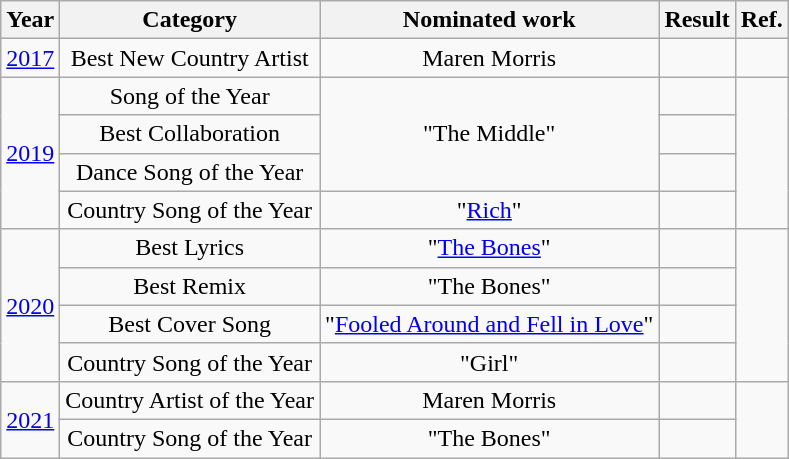<table class="wikitable" style="text-align:center;">
<tr>
<th>Year</th>
<th>Category</th>
<th>Nominated work</th>
<th>Result</th>
<th>Ref.</th>
</tr>
<tr>
<td><a href='#'>2017</a></td>
<td>Best New Country Artist</td>
<td>Maren Morris</td>
<td></td>
<td></td>
</tr>
<tr>
<td rowspan="4"><a href='#'>2019</a></td>
<td>Song of the Year</td>
<td rowspan="3">"The Middle"  </td>
<td></td>
<td rowspan="4"></td>
</tr>
<tr>
<td>Best Collaboration</td>
<td></td>
</tr>
<tr>
<td>Dance Song of the Year</td>
<td></td>
</tr>
<tr>
<td>Country Song of the Year</td>
<td>"<a href='#'>Rich</a>"</td>
<td></td>
</tr>
<tr>
<td rowspan= 4><a href='#'>2020</a></td>
<td>Best Lyrics</td>
<td>"<a href='#'>The Bones</a>"</td>
<td></td>
<td rowspan="4"></td>
</tr>
<tr>
<td>Best Remix</td>
<td>"The Bones" </td>
<td></td>
</tr>
<tr>
<td>Best Cover Song</td>
<td>"<a href='#'>Fooled Around and Fell in Love</a>"</td>
<td></td>
</tr>
<tr>
<td>Country Song of the Year</td>
<td>"Girl"</td>
<td></td>
</tr>
<tr>
<td rowspan="2"><a href='#'>2021</a></td>
<td>Country Artist of the Year</td>
<td>Maren Morris</td>
<td></td>
<td rowspan="2"></td>
</tr>
<tr>
<td>Country Song of the Year</td>
<td>"The Bones"</td>
<td></td>
</tr>
</table>
